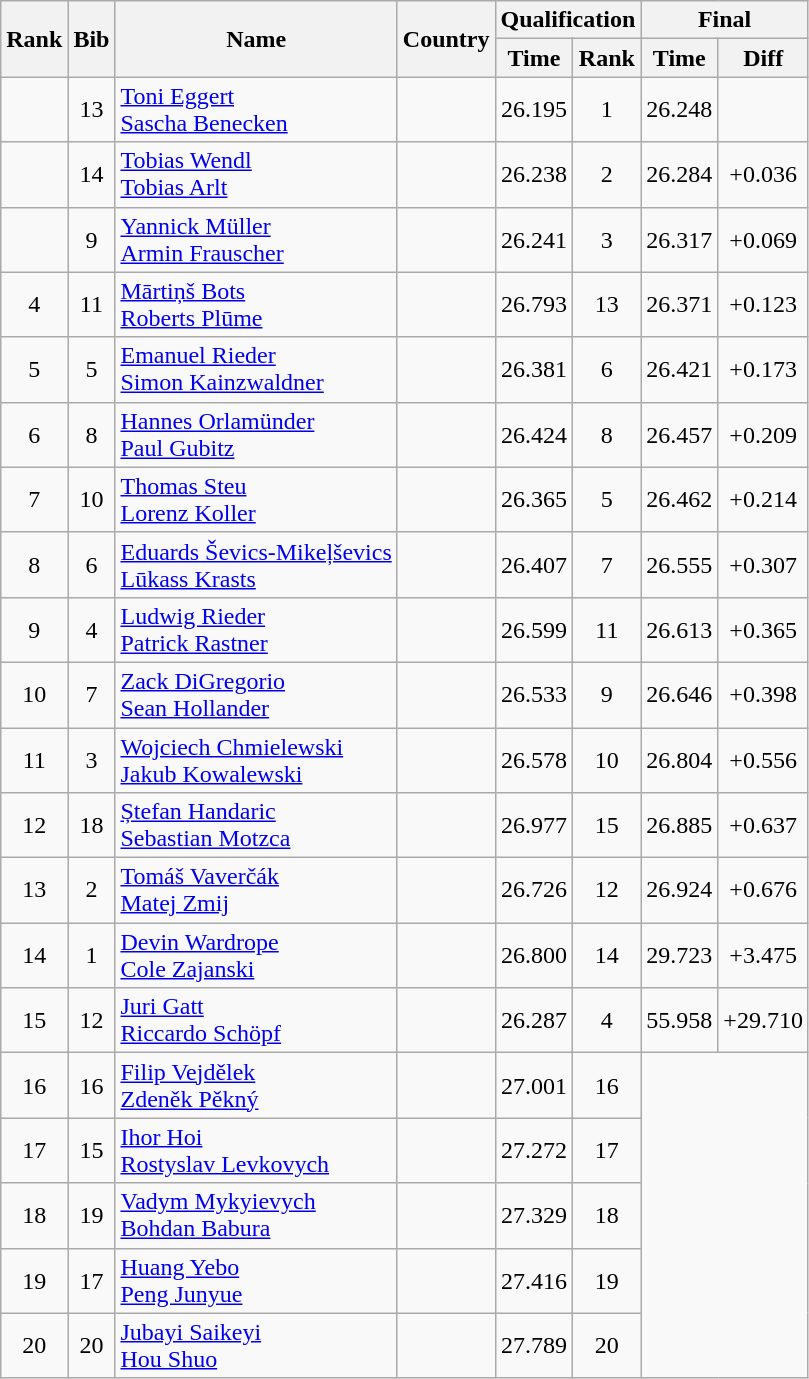<table class="wikitable sortable" style="text-align:center">
<tr>
<th rowspan=2>Rank</th>
<th rowspan=2>Bib</th>
<th rowspan=2>Name</th>
<th rowspan=2>Country</th>
<th colspan=2>Qualification</th>
<th colspan=2>Final</th>
</tr>
<tr>
<th>Time</th>
<th>Rank</th>
<th>Time</th>
<th>Diff</th>
</tr>
<tr>
<td></td>
<td>13</td>
<td align=left><a href='#'>Toni Eggert</a><br><a href='#'>Sascha Benecken</a></td>
<td align=left></td>
<td>26.195</td>
<td>1</td>
<td>26.248</td>
<td></td>
</tr>
<tr>
<td></td>
<td>14</td>
<td align=left><a href='#'>Tobias Wendl</a><br><a href='#'>Tobias Arlt</a></td>
<td align=left></td>
<td>26.238</td>
<td>2</td>
<td>26.284</td>
<td>+0.036</td>
</tr>
<tr>
<td></td>
<td>9</td>
<td align=left><a href='#'>Yannick Müller</a><br><a href='#'>Armin Frauscher</a></td>
<td align=left></td>
<td>26.241</td>
<td>3</td>
<td>26.317</td>
<td>+0.069</td>
</tr>
<tr>
<td>4</td>
<td>11</td>
<td align=left><a href='#'>Mārtiņš Bots</a><br><a href='#'>Roberts Plūme</a></td>
<td align=left></td>
<td>26.793</td>
<td>13</td>
<td>26.371</td>
<td>+0.123</td>
</tr>
<tr>
<td>5</td>
<td>5</td>
<td align=left><a href='#'>Emanuel Rieder</a><br><a href='#'>Simon Kainzwaldner</a></td>
<td align=left></td>
<td>26.381</td>
<td>6</td>
<td>26.421</td>
<td>+0.173</td>
</tr>
<tr>
<td>6</td>
<td>8</td>
<td align=left><a href='#'>Hannes Orlamünder</a><br><a href='#'>Paul Gubitz</a></td>
<td align=left></td>
<td>26.424</td>
<td>8</td>
<td>26.457</td>
<td>+0.209</td>
</tr>
<tr>
<td>7</td>
<td>10</td>
<td align=left><a href='#'>Thomas Steu</a><br><a href='#'>Lorenz Koller</a></td>
<td align=left></td>
<td>26.365</td>
<td>5</td>
<td>26.462</td>
<td>+0.214</td>
</tr>
<tr>
<td>8</td>
<td>6</td>
<td align=left><a href='#'>Eduards Ševics-Mikeļševics</a><br><a href='#'>Lūkass Krasts</a></td>
<td align=left></td>
<td>26.407</td>
<td>7</td>
<td>26.555</td>
<td>+0.307</td>
</tr>
<tr>
<td>9</td>
<td>4</td>
<td align=left><a href='#'>Ludwig Rieder</a><br><a href='#'>Patrick Rastner</a></td>
<td align=left></td>
<td>26.599</td>
<td>11</td>
<td>26.613</td>
<td>+0.365</td>
</tr>
<tr>
<td>10</td>
<td>7</td>
<td align=left><a href='#'>Zack DiGregorio</a><br><a href='#'>Sean Hollander</a></td>
<td align=left></td>
<td>26.533</td>
<td>9</td>
<td>26.646</td>
<td>+0.398</td>
</tr>
<tr>
<td>11</td>
<td>3</td>
<td align=left><a href='#'>Wojciech Chmielewski</a><br><a href='#'>Jakub Kowalewski</a></td>
<td align=left></td>
<td>26.578</td>
<td>10</td>
<td>26.804</td>
<td>+0.556</td>
</tr>
<tr>
<td>12</td>
<td>18</td>
<td align=left><a href='#'>Ștefan Handaric</a><br><a href='#'>Sebastian Motzca</a></td>
<td align=left></td>
<td>26.977</td>
<td>15</td>
<td>26.885</td>
<td>+0.637</td>
</tr>
<tr>
<td>13</td>
<td>2</td>
<td align=left><a href='#'>Tomáš Vaverčák</a><br><a href='#'>Matej Zmij</a></td>
<td align=left></td>
<td>26.726</td>
<td>12</td>
<td>26.924</td>
<td>+0.676</td>
</tr>
<tr>
<td>14</td>
<td>1</td>
<td align=left><a href='#'>Devin Wardrope</a><br><a href='#'>Cole Zajanski</a></td>
<td align=left></td>
<td>26.800</td>
<td>14</td>
<td>29.723</td>
<td>+3.475</td>
</tr>
<tr>
<td>15</td>
<td>12</td>
<td align=left><a href='#'>Juri Gatt</a><br><a href='#'>Riccardo Schöpf</a></td>
<td align=left></td>
<td>26.287</td>
<td>4</td>
<td>55.958</td>
<td>+29.710</td>
</tr>
<tr>
<td>16</td>
<td>16</td>
<td align=left><a href='#'>Filip Vejdělek</a><br><a href='#'>Zdeněk Pěkný</a></td>
<td align=left></td>
<td>27.001</td>
<td>16</td>
<td colspan=2 rowspan=5></td>
</tr>
<tr>
<td>17</td>
<td>15</td>
<td align=left><a href='#'>Ihor Hoi</a><br><a href='#'>Rostyslav Levkovych</a></td>
<td align=left></td>
<td>27.272</td>
<td>17</td>
</tr>
<tr>
<td>18</td>
<td>19</td>
<td align=left><a href='#'>Vadym Mykyievych</a><br><a href='#'>Bohdan Babura</a></td>
<td align=left></td>
<td>27.329</td>
<td>18</td>
</tr>
<tr>
<td>19</td>
<td>17</td>
<td align=left><a href='#'>Huang Yebo</a><br><a href='#'>Peng Junyue</a></td>
<td align=left></td>
<td>27.416</td>
<td>19</td>
</tr>
<tr>
<td>20</td>
<td>20</td>
<td align=left><a href='#'>Jubayi Saikeyi</a><br><a href='#'>Hou Shuo</a></td>
<td align=left></td>
<td>27.789</td>
<td>20</td>
</tr>
</table>
